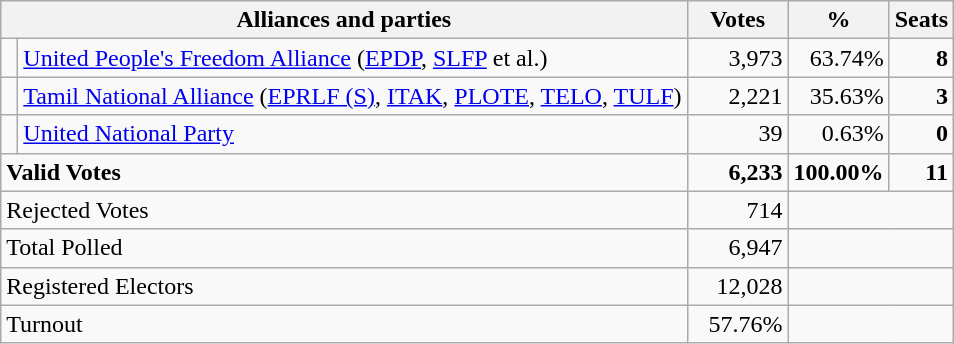<table class="wikitable" border="1" style="text-align:right;">
<tr>
<th valign=bottom align=left colspan=2>Alliances and parties</th>
<th valign=bottom align=center width="60">Votes</th>
<th valign=bottom align=center width="50">%</th>
<th valign=bottom align=center>Seats</th>
</tr>
<tr>
<td bgcolor=> </td>
<td align=left><a href='#'>United People's Freedom Alliance</a> (<a href='#'>EPDP</a>, <a href='#'>SLFP</a> et al.)</td>
<td>3,973</td>
<td>63.74%</td>
<td><strong>8</strong></td>
</tr>
<tr>
<td bgcolor=> </td>
<td align=left><a href='#'>Tamil National Alliance</a> (<a href='#'>EPRLF (S)</a>, <a href='#'>ITAK</a>, <a href='#'>PLOTE</a>, <a href='#'>TELO</a>, <a href='#'>TULF</a>)</td>
<td>2,221</td>
<td>35.63%</td>
<td><strong>3</strong></td>
</tr>
<tr>
<td bgcolor=> </td>
<td align=left><a href='#'>United National Party</a></td>
<td>39</td>
<td>0.63%</td>
<td><strong>0</strong></td>
</tr>
<tr>
<td colspan=2 align=left><strong>Valid Votes</strong></td>
<td><strong>6,233</strong></td>
<td><strong>100.00%</strong></td>
<td><strong>11</strong></td>
</tr>
<tr>
<td colspan=2 align=left>Rejected Votes</td>
<td>714</td>
<td colspan=2></td>
</tr>
<tr>
<td colspan=2 align=left>Total Polled</td>
<td>6,947</td>
<td colspan=2></td>
</tr>
<tr>
<td colspan=2 align=left>Registered Electors</td>
<td>12,028</td>
<td colspan=2></td>
</tr>
<tr>
<td colspan=2 align=left>Turnout</td>
<td>57.76%</td>
<td colspan=2></td>
</tr>
</table>
